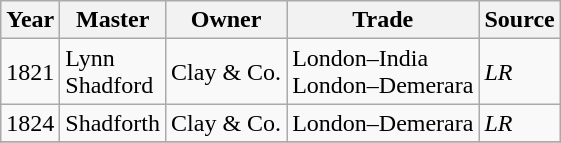<table class=" wikitable">
<tr>
<th>Year</th>
<th>Master</th>
<th>Owner</th>
<th>Trade</th>
<th>Source</th>
</tr>
<tr>
<td>1821</td>
<td>Lynn<br>Shadford</td>
<td>Clay & Co.</td>
<td>London–India<br>London–Demerara</td>
<td><em>LR</em></td>
</tr>
<tr>
<td>1824</td>
<td>Shadforth</td>
<td>Clay & Co.</td>
<td>London–Demerara</td>
<td><em>LR</em></td>
</tr>
<tr>
</tr>
</table>
